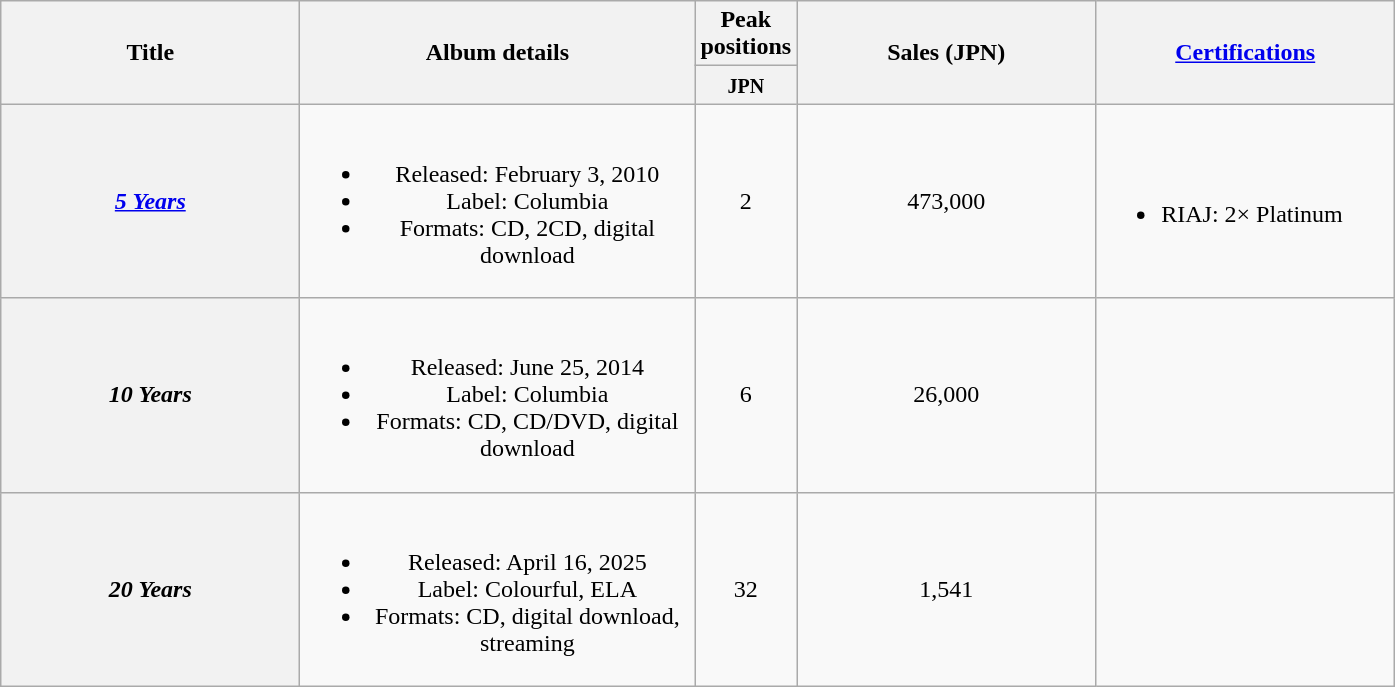<table class="wikitable plainrowheaders" style="text-align:center;">
<tr>
<th scope="col" style="width:12em;" rowspan="2">Title</th>
<th scope="col" style="width:16em;" rowspan="2">Album details</th>
<th scope="col">Peak positions</th>
<th scope="col" style="width:12em;" rowspan="2">Sales (JPN)</th>
<th scope="col" style="width:12em;" rowspan="2"><a href='#'>Certifications</a></th>
</tr>
<tr>
<th scope="col" style="width:2.5em;"><small>JPN</small><br></th>
</tr>
<tr>
<th scope="row"><em><a href='#'>5 Years</a></em></th>
<td><br><ul><li>Released: February 3, 2010</li><li>Label: Columbia</li><li>Formats: CD, 2CD, digital download</li></ul></td>
<td>2</td>
<td>473,000</td>
<td align="left"><br><ul><li>RIAJ: 2× Platinum</li></ul></td>
</tr>
<tr>
<th scope="row"><em>10 Years</em></th>
<td><br><ul><li>Released: June 25, 2014</li><li>Label: Columbia</li><li>Formats: CD, CD/DVD, digital download</li></ul></td>
<td>6</td>
<td>26,000</td>
<td align="left"></td>
</tr>
<tr>
<th scope="row"><em>20 Years</em></th>
<td><br><ul><li>Released: April 16, 2025</li><li>Label: Colourful, ELA</li><li>Formats: CD, digital download, streaming</li></ul></td>
<td>32</td>
<td>1,541</td>
<td></td>
</tr>
</table>
